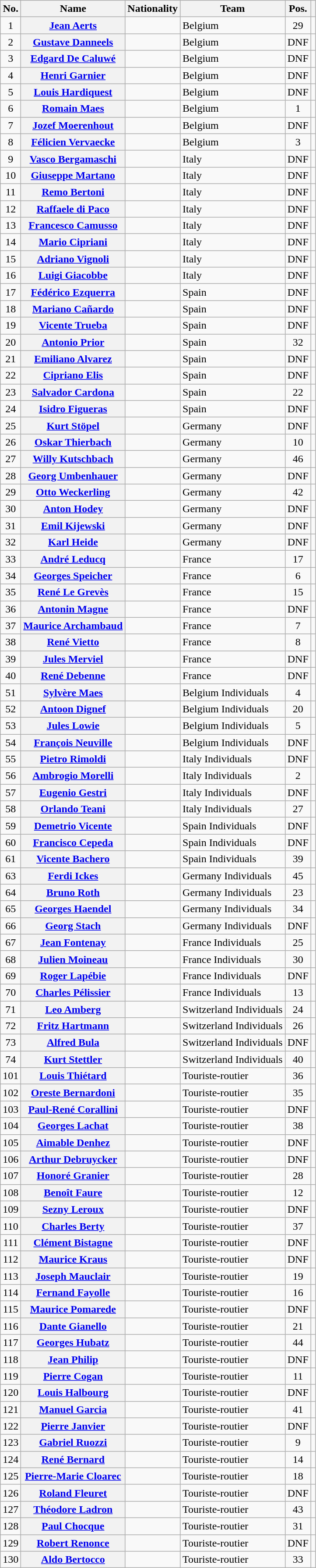<table class="wikitable plainrowheaders sortable">
<tr>
<th scope="col">No.</th>
<th scope="col">Name</th>
<th scope="col">Nationality</th>
<th scope="col">Team</th>
<th scope="col" data-sort-type="number">Pos.</th>
<th scope="col" class="unsortable"></th>
</tr>
<tr>
<td style="text-align:center;">1</td>
<th scope="row"><a href='#'>Jean Aerts</a></th>
<td></td>
<td>Belgium</td>
<td style="text-align:center;">29</td>
<td style="text-align:center;"></td>
</tr>
<tr>
<td style="text-align:center;">2</td>
<th scope="row"><a href='#'>Gustave Danneels</a></th>
<td></td>
<td>Belgium</td>
<td style="text-align:center;" data-sort-value="47">DNF</td>
<td style="text-align:center;"></td>
</tr>
<tr>
<td style="text-align:center;">3</td>
<th scope="row"><a href='#'>Edgard De Caluwé</a></th>
<td></td>
<td>Belgium</td>
<td style="text-align:center;" data-sort-value="47">DNF</td>
<td style="text-align:center;"></td>
</tr>
<tr>
<td style="text-align:center;">4</td>
<th scope="row"><a href='#'>Henri Garnier</a></th>
<td></td>
<td>Belgium</td>
<td style="text-align:center;" data-sort-value="47">DNF</td>
<td style="text-align:center;"></td>
</tr>
<tr>
<td style="text-align:center;">5</td>
<th scope="row"><a href='#'>Louis Hardiquest</a></th>
<td></td>
<td>Belgium</td>
<td style="text-align:center;" data-sort-value="47">DNF</td>
<td style="text-align:center;"></td>
</tr>
<tr>
<td style="text-align:center;">6</td>
<th scope="row"><a href='#'>Romain Maes</a></th>
<td></td>
<td>Belgium</td>
<td style="text-align:center;">1</td>
<td style="text-align:center;"></td>
</tr>
<tr>
<td style="text-align:center;">7</td>
<th scope="row"><a href='#'>Jozef Moerenhout</a></th>
<td></td>
<td>Belgium</td>
<td style="text-align:center;" data-sort-value="47">DNF</td>
<td style="text-align:center;"></td>
</tr>
<tr>
<td style="text-align:center;">8</td>
<th scope="row"><a href='#'>Félicien Vervaecke</a></th>
<td></td>
<td>Belgium</td>
<td style="text-align:center;">3</td>
<td style="text-align:center;"></td>
</tr>
<tr>
<td style="text-align:center;">9</td>
<th scope="row"><a href='#'>Vasco Bergamaschi</a></th>
<td></td>
<td>Italy</td>
<td style="text-align:center;" data-sort-value="47">DNF</td>
<td style="text-align:center;"></td>
</tr>
<tr>
<td style="text-align:center;">10</td>
<th scope="row"><a href='#'>Giuseppe Martano</a></th>
<td></td>
<td>Italy</td>
<td style="text-align:center;" data-sort-value="47">DNF</td>
<td style="text-align:center;"></td>
</tr>
<tr>
<td style="text-align:center;">11</td>
<th scope="row"><a href='#'>Remo Bertoni</a></th>
<td></td>
<td>Italy</td>
<td style="text-align:center;" data-sort-value="47">DNF</td>
<td style="text-align:center;"></td>
</tr>
<tr>
<td style="text-align:center;">12</td>
<th scope="row"><a href='#'>Raffaele di Paco</a></th>
<td></td>
<td>Italy</td>
<td style="text-align:center;" data-sort-value="47">DNF</td>
<td style="text-align:center;"></td>
</tr>
<tr>
<td style="text-align:center;">13</td>
<th scope="row"><a href='#'>Francesco Camusso</a></th>
<td></td>
<td>Italy</td>
<td style="text-align:center;" data-sort-value="47">DNF</td>
<td style="text-align:center;"></td>
</tr>
<tr>
<td style="text-align:center;">14</td>
<th scope="row"><a href='#'>Mario Cipriani</a></th>
<td></td>
<td>Italy</td>
<td style="text-align:center;" data-sort-value="47">DNF</td>
<td style="text-align:center;"></td>
</tr>
<tr>
<td style="text-align:center;">15</td>
<th scope="row"><a href='#'>Adriano Vignoli</a></th>
<td></td>
<td>Italy</td>
<td style="text-align:center;" data-sort-value="47">DNF</td>
<td style="text-align:center;"></td>
</tr>
<tr>
<td style="text-align:center;">16</td>
<th scope="row"><a href='#'>Luigi Giacobbe</a></th>
<td></td>
<td>Italy</td>
<td style="text-align:center;" data-sort-value="47">DNF</td>
<td style="text-align:center;"></td>
</tr>
<tr>
<td style="text-align:center;">17</td>
<th scope="row"><a href='#'>Fédérico Ezquerra</a></th>
<td></td>
<td>Spain</td>
<td style="text-align:center;" data-sort-value="47">DNF</td>
<td style="text-align:center;"></td>
</tr>
<tr>
<td style="text-align:center;">18</td>
<th scope="row"><a href='#'>Mariano Cañardo</a></th>
<td></td>
<td>Spain</td>
<td style="text-align:center;" data-sort-value="47">DNF</td>
<td style="text-align:center;"></td>
</tr>
<tr>
<td style="text-align:center;">19</td>
<th scope="row"><a href='#'>Vicente Trueba</a></th>
<td></td>
<td>Spain</td>
<td style="text-align:center;" data-sort-value="47">DNF</td>
<td style="text-align:center;"></td>
</tr>
<tr>
<td style="text-align:center;">20</td>
<th scope="row"><a href='#'>Antonio Prior</a></th>
<td></td>
<td>Spain</td>
<td style="text-align:center;">32</td>
<td style="text-align:center;"></td>
</tr>
<tr>
<td style="text-align:center;">21</td>
<th scope="row"><a href='#'>Emiliano Alvarez</a></th>
<td></td>
<td>Spain</td>
<td style="text-align:center;" data-sort-value="47">DNF</td>
<td style="text-align:center;"></td>
</tr>
<tr>
<td style="text-align:center;">22</td>
<th scope="row"><a href='#'>Cipriano Elis</a></th>
<td></td>
<td>Spain</td>
<td style="text-align:center;" data-sort-value="47">DNF</td>
<td style="text-align:center;"></td>
</tr>
<tr>
<td style="text-align:center;">23</td>
<th scope="row"><a href='#'>Salvador Cardona</a></th>
<td></td>
<td>Spain</td>
<td style="text-align:center;">22</td>
<td style="text-align:center;"></td>
</tr>
<tr>
<td style="text-align:center;">24</td>
<th scope="row"><a href='#'>Isidro Figueras</a></th>
<td></td>
<td>Spain</td>
<td style="text-align:center;" data-sort-value="47">DNF</td>
<td style="text-align:center;"></td>
</tr>
<tr>
<td style="text-align:center;">25</td>
<th scope="row"><a href='#'>Kurt Stöpel</a></th>
<td></td>
<td>Germany</td>
<td style="text-align:center;" data-sort-value="47">DNF</td>
<td style="text-align:center;"></td>
</tr>
<tr>
<td style="text-align:center;">26</td>
<th scope="row"><a href='#'>Oskar Thierbach</a></th>
<td></td>
<td>Germany</td>
<td style="text-align:center;">10</td>
<td style="text-align:center;"></td>
</tr>
<tr>
<td style="text-align:center;">27</td>
<th scope="row"><a href='#'>Willy Kutschbach</a></th>
<td></td>
<td>Germany</td>
<td style="text-align:center;">46</td>
<td style="text-align:center;"></td>
</tr>
<tr>
<td style="text-align:center;">28</td>
<th scope="row"><a href='#'>Georg Umbenhauer</a></th>
<td></td>
<td>Germany</td>
<td style="text-align:center;" data-sort-value="47">DNF</td>
<td style="text-align:center;"></td>
</tr>
<tr>
<td style="text-align:center;">29</td>
<th scope="row"><a href='#'>Otto Weckerling</a></th>
<td></td>
<td>Germany</td>
<td style="text-align:center;">42</td>
<td style="text-align:center;"></td>
</tr>
<tr>
<td style="text-align:center;">30</td>
<th scope="row"><a href='#'>Anton Hodey</a></th>
<td></td>
<td>Germany</td>
<td style="text-align:center;" data-sort-value="47">DNF</td>
<td style="text-align:center;"></td>
</tr>
<tr>
<td style="text-align:center;">31</td>
<th scope="row"><a href='#'>Emil Kijewski</a></th>
<td></td>
<td>Germany</td>
<td style="text-align:center;" data-sort-value="47">DNF</td>
<td style="text-align:center;"></td>
</tr>
<tr>
<td style="text-align:center;">32</td>
<th scope="row"><a href='#'>Karl Heide</a></th>
<td></td>
<td>Germany</td>
<td style="text-align:center;" data-sort-value="47">DNF</td>
<td style="text-align:center;"></td>
</tr>
<tr>
<td style="text-align:center;">33</td>
<th scope="row"><a href='#'>André Leducq</a></th>
<td></td>
<td>France</td>
<td style="text-align:center;">17</td>
<td style="text-align:center;"></td>
</tr>
<tr>
<td style="text-align:center;">34</td>
<th scope="row"><a href='#'>Georges Speicher</a></th>
<td></td>
<td>France</td>
<td style="text-align:center;">6</td>
<td style="text-align:center;"></td>
</tr>
<tr>
<td style="text-align:center;">35</td>
<th scope="row"><a href='#'>René Le Grevès</a></th>
<td></td>
<td>France</td>
<td style="text-align:center;">15</td>
<td style="text-align:center;"></td>
</tr>
<tr>
<td style="text-align:center;">36</td>
<th scope="row"><a href='#'>Antonin Magne</a></th>
<td></td>
<td>France</td>
<td style="text-align:center;" data-sort-value="47">DNF</td>
<td style="text-align:center;"></td>
</tr>
<tr>
<td style="text-align:center;">37</td>
<th scope="row"><a href='#'>Maurice Archambaud</a></th>
<td></td>
<td>France</td>
<td style="text-align:center;">7</td>
<td style="text-align:center;"></td>
</tr>
<tr>
<td style="text-align:center;">38</td>
<th scope="row"><a href='#'>René Vietto</a></th>
<td></td>
<td>France</td>
<td style="text-align:center;">8</td>
<td style="text-align:center;"></td>
</tr>
<tr>
<td style="text-align:center;">39</td>
<th scope="row"><a href='#'>Jules Merviel</a></th>
<td></td>
<td>France</td>
<td style="text-align:center;" data-sort-value="47">DNF</td>
<td style="text-align:center;"></td>
</tr>
<tr>
<td style="text-align:center;">40</td>
<th scope="row"><a href='#'>René Debenne</a></th>
<td></td>
<td>France</td>
<td style="text-align:center;" data-sort-value="47">DNF</td>
<td style="text-align:center;"></td>
</tr>
<tr>
<td style="text-align:center;">51</td>
<th scope="row"><a href='#'>Sylvère Maes</a></th>
<td></td>
<td>Belgium Individuals</td>
<td style="text-align:center;">4</td>
<td style="text-align:center;"></td>
</tr>
<tr>
<td style="text-align:center;">52</td>
<th scope="row"><a href='#'>Antoon Dignef</a></th>
<td></td>
<td>Belgium Individuals</td>
<td style="text-align:center;">20</td>
<td style="text-align:center;"></td>
</tr>
<tr>
<td style="text-align:center;">53</td>
<th scope="row"><a href='#'>Jules Lowie</a></th>
<td></td>
<td>Belgium Individuals</td>
<td style="text-align:center;">5</td>
<td style="text-align:center;"></td>
</tr>
<tr>
<td style="text-align:center;">54</td>
<th scope="row"><a href='#'>François Neuville</a></th>
<td></td>
<td>Belgium Individuals</td>
<td style="text-align:center;" data-sort-value="47">DNF</td>
<td style="text-align:center;"></td>
</tr>
<tr>
<td style="text-align:center;">55</td>
<th scope="row"><a href='#'>Pietro Rimoldi</a></th>
<td></td>
<td>Italy Individuals</td>
<td style="text-align:center;" data-sort-value="47">DNF</td>
<td style="text-align:center;"></td>
</tr>
<tr>
<td style="text-align:center;">56</td>
<th scope="row"><a href='#'>Ambrogio Morelli</a></th>
<td></td>
<td>Italy Individuals</td>
<td style="text-align:center;">2</td>
<td style="text-align:center;"></td>
</tr>
<tr>
<td style="text-align:center;">57</td>
<th scope="row"><a href='#'>Eugenio Gestri</a></th>
<td></td>
<td>Italy Individuals</td>
<td style="text-align:center;" data-sort-value="47">DNF</td>
<td style="text-align:center;"></td>
</tr>
<tr>
<td style="text-align:center;">58</td>
<th scope="row"><a href='#'>Orlando Teani</a></th>
<td></td>
<td>Italy Individuals</td>
<td style="text-align:center;">27</td>
<td style="text-align:center;"></td>
</tr>
<tr>
<td style="text-align:center;">59</td>
<th scope="row"><a href='#'>Demetrio Vicente</a></th>
<td></td>
<td>Spain Individuals</td>
<td style="text-align:center;" data-sort-value="47">DNF</td>
<td style="text-align:center;"></td>
</tr>
<tr>
<td style="text-align:center;">60</td>
<th scope="row"><a href='#'>Francisco Cepeda</a></th>
<td></td>
<td>Spain Individuals</td>
<td style="text-align:center;" data-sort-value="47">DNF</td>
<td style="text-align:center;"></td>
</tr>
<tr>
<td style="text-align:center;">61</td>
<th scope="row"><a href='#'>Vicente Bachero</a></th>
<td></td>
<td>Spain Individuals</td>
<td style="text-align:center;">39</td>
<td style="text-align:center;"></td>
</tr>
<tr>
<td style="text-align:center;">63</td>
<th scope="row"><a href='#'>Ferdi Ickes</a></th>
<td></td>
<td>Germany Individuals</td>
<td style="text-align:center;">45</td>
<td style="text-align:center;"></td>
</tr>
<tr>
<td style="text-align:center;">64</td>
<th scope="row"><a href='#'>Bruno Roth</a></th>
<td></td>
<td>Germany Individuals</td>
<td style="text-align:center;">23</td>
<td style="text-align:center;"></td>
</tr>
<tr>
<td style="text-align:center;">65</td>
<th scope="row"><a href='#'>Georges Haendel</a></th>
<td></td>
<td>Germany Individuals</td>
<td style="text-align:center;">34</td>
<td style="text-align:center;"></td>
</tr>
<tr>
<td style="text-align:center;">66</td>
<th scope="row"><a href='#'>Georg Stach</a></th>
<td></td>
<td>Germany Individuals</td>
<td style="text-align:center;" data-sort-value="47">DNF</td>
<td style="text-align:center;"></td>
</tr>
<tr>
<td style="text-align:center;">67</td>
<th scope="row"><a href='#'>Jean Fontenay</a></th>
<td></td>
<td>France Individuals</td>
<td style="text-align:center;">25</td>
<td style="text-align:center;"></td>
</tr>
<tr>
<td style="text-align:center;">68</td>
<th scope="row"><a href='#'>Julien Moineau</a></th>
<td></td>
<td>France Individuals</td>
<td style="text-align:center;">30</td>
<td style="text-align:center;"></td>
</tr>
<tr>
<td style="text-align:center;">69</td>
<th scope="row"><a href='#'>Roger Lapébie</a></th>
<td></td>
<td>France Individuals</td>
<td style="text-align:center;" data-sort-value="47">DNF</td>
<td style="text-align:center;"></td>
</tr>
<tr>
<td style="text-align:center;">70</td>
<th scope="row"><a href='#'>Charles Pélissier</a></th>
<td></td>
<td>France Individuals</td>
<td style="text-align:center;">13</td>
<td style="text-align:center;"></td>
</tr>
<tr>
<td style="text-align:center;">71</td>
<th scope="row"><a href='#'>Leo Amberg</a></th>
<td></td>
<td>Switzerland Individuals</td>
<td style="text-align:center;">24</td>
<td style="text-align:center;"></td>
</tr>
<tr>
<td style="text-align:center;">72</td>
<th scope="row"><a href='#'>Fritz Hartmann</a></th>
<td></td>
<td>Switzerland Individuals</td>
<td style="text-align:center;">26</td>
<td style="text-align:center;"></td>
</tr>
<tr>
<td style="text-align:center;">73</td>
<th scope="row"><a href='#'>Alfred Bula</a></th>
<td></td>
<td>Switzerland Individuals</td>
<td style="text-align:center;" data-sort-value="47">DNF</td>
<td style="text-align:center;"></td>
</tr>
<tr>
<td style="text-align:center;">74</td>
<th scope="row"><a href='#'>Kurt Stettler</a></th>
<td></td>
<td>Switzerland Individuals</td>
<td style="text-align:center;">40</td>
<td style="text-align:center;"></td>
</tr>
<tr>
<td style="text-align:center;">101</td>
<th scope="row"><a href='#'>Louis Thiétard</a></th>
<td></td>
<td>Touriste-routier</td>
<td style="text-align:center;">36</td>
<td style="text-align:center;"></td>
</tr>
<tr>
<td style="text-align:center;">102</td>
<th scope="row"><a href='#'>Oreste Bernardoni</a></th>
<td></td>
<td>Touriste-routier</td>
<td style="text-align:center;">35</td>
<td style="text-align:center;"></td>
</tr>
<tr>
<td style="text-align:center;">103</td>
<th scope="row"><a href='#'>Paul-René Corallini</a></th>
<td></td>
<td>Touriste-routier</td>
<td style="text-align:center;" data-sort-value="47">DNF</td>
<td style="text-align:center;"></td>
</tr>
<tr>
<td style="text-align:center;">104</td>
<th scope="row"><a href='#'>Georges Lachat</a></th>
<td></td>
<td>Touriste-routier</td>
<td style="text-align:center;">38</td>
<td style="text-align:center;"></td>
</tr>
<tr>
<td style="text-align:center;">105</td>
<th scope="row"><a href='#'>Aimable Denhez</a></th>
<td></td>
<td>Touriste-routier</td>
<td style="text-align:center;" data-sort-value="47">DNF</td>
<td style="text-align:center;"></td>
</tr>
<tr>
<td style="text-align:center;">106</td>
<th scope="row"><a href='#'>Arthur Debruycker</a></th>
<td></td>
<td>Touriste-routier</td>
<td style="text-align:center;" data-sort-value="47">DNF</td>
<td style="text-align:center;"></td>
</tr>
<tr>
<td style="text-align:center;">107</td>
<th scope="row"><a href='#'>Honoré Granier</a></th>
<td></td>
<td>Touriste-routier</td>
<td style="text-align:center;">28</td>
<td style="text-align:center;"></td>
</tr>
<tr>
<td style="text-align:center;">108</td>
<th scope="row"><a href='#'>Benoît Faure</a></th>
<td></td>
<td>Touriste-routier</td>
<td style="text-align:center;">12</td>
<td style="text-align:center;"></td>
</tr>
<tr>
<td style="text-align:center;">109</td>
<th scope="row"><a href='#'>Sezny Leroux</a></th>
<td></td>
<td>Touriste-routier</td>
<td style="text-align:center;" data-sort-value="47">DNF</td>
<td style="text-align:center;"></td>
</tr>
<tr>
<td style="text-align:center;">110</td>
<th scope="row"><a href='#'>Charles Berty</a></th>
<td></td>
<td>Touriste-routier</td>
<td style="text-align:center;">37</td>
<td style="text-align:center;"></td>
</tr>
<tr>
<td style="text-align:center;">111</td>
<th scope="row"><a href='#'>Clément Bistagne</a></th>
<td></td>
<td>Touriste-routier</td>
<td style="text-align:center;" data-sort-value="47">DNF</td>
<td style="text-align:center;"></td>
</tr>
<tr>
<td style="text-align:center;">112</td>
<th scope="row"><a href='#'>Maurice Kraus</a></th>
<td></td>
<td>Touriste-routier</td>
<td style="text-align:center;" data-sort-value="47">DNF</td>
<td style="text-align:center;"></td>
</tr>
<tr>
<td style="text-align:center;">113</td>
<th scope="row"><a href='#'>Joseph Mauclair</a></th>
<td></td>
<td>Touriste-routier</td>
<td style="text-align:center;">19</td>
<td style="text-align:center;"></td>
</tr>
<tr>
<td style="text-align:center;">114</td>
<th scope="row"><a href='#'>Fernand Fayolle</a></th>
<td></td>
<td>Touriste-routier</td>
<td style="text-align:center;">16</td>
<td style="text-align:center;"></td>
</tr>
<tr>
<td style="text-align:center;">115</td>
<th scope="row"><a href='#'>Maurice Pomarede</a></th>
<td></td>
<td>Touriste-routier</td>
<td style="text-align:center;" data-sort-value="47">DNF</td>
<td style="text-align:center;"></td>
</tr>
<tr>
<td style="text-align:center;">116</td>
<th scope="row"><a href='#'>Dante Gianello</a></th>
<td></td>
<td>Touriste-routier</td>
<td style="text-align:center;">21</td>
<td style="text-align:center;"></td>
</tr>
<tr>
<td style="text-align:center;">117</td>
<th scope="row"><a href='#'>Georges Hubatz</a></th>
<td></td>
<td>Touriste-routier</td>
<td style="text-align:center;">44</td>
<td style="text-align:center;"></td>
</tr>
<tr>
<td style="text-align:center;">118</td>
<th scope="row"><a href='#'>Jean Philip</a></th>
<td></td>
<td>Touriste-routier</td>
<td style="text-align:center;" data-sort-value="47">DNF</td>
<td style="text-align:center;"></td>
</tr>
<tr>
<td style="text-align:center;">119</td>
<th scope="row"><a href='#'>Pierre Cogan</a></th>
<td></td>
<td>Touriste-routier</td>
<td style="text-align:center;">11</td>
<td style="text-align:center;"></td>
</tr>
<tr>
<td style="text-align:center;">120</td>
<th scope="row"><a href='#'>Louis Halbourg</a></th>
<td></td>
<td>Touriste-routier</td>
<td style="text-align:center;" data-sort-value="47">DNF</td>
<td style="text-align:center;"></td>
</tr>
<tr>
<td style="text-align:center;">121</td>
<th scope="row"><a href='#'>Manuel Garcia</a></th>
<td></td>
<td>Touriste-routier</td>
<td style="text-align:center;">41</td>
<td style="text-align:center;"></td>
</tr>
<tr>
<td style="text-align:center;">122</td>
<th scope="row"><a href='#'>Pierre Janvier</a></th>
<td></td>
<td>Touriste-routier</td>
<td style="text-align:center;" data-sort-value="47">DNF</td>
<td style="text-align:center;"></td>
</tr>
<tr>
<td style="text-align:center;">123</td>
<th scope="row"><a href='#'>Gabriel Ruozzi</a></th>
<td></td>
<td>Touriste-routier</td>
<td style="text-align:center;">9</td>
<td style="text-align:center;"></td>
</tr>
<tr>
<td style="text-align:center;">124</td>
<th scope="row"><a href='#'>René Bernard</a></th>
<td></td>
<td>Touriste-routier</td>
<td style="text-align:center;">14</td>
<td style="text-align:center;"></td>
</tr>
<tr>
<td style="text-align:center;">125</td>
<th scope="row"><a href='#'>Pierre-Marie Cloarec</a></th>
<td></td>
<td>Touriste-routier</td>
<td style="text-align:center;">18</td>
<td style="text-align:center;"></td>
</tr>
<tr>
<td style="text-align:center;">126</td>
<th scope="row"><a href='#'>Roland Fleuret</a></th>
<td></td>
<td>Touriste-routier</td>
<td style="text-align:center;" data-sort-value="47">DNF</td>
<td style="text-align:center;"></td>
</tr>
<tr>
<td style="text-align:center;">127</td>
<th scope="row"><a href='#'>Théodore Ladron</a></th>
<td></td>
<td>Touriste-routier</td>
<td style="text-align:center;">43</td>
<td style="text-align:center;"></td>
</tr>
<tr>
<td style="text-align:center;">128</td>
<th scope="row"><a href='#'>Paul Chocque</a></th>
<td></td>
<td>Touriste-routier</td>
<td style="text-align:center;">31</td>
<td style="text-align:center;"></td>
</tr>
<tr>
<td style="text-align:center;">129</td>
<th scope="row"><a href='#'>Robert Renonce</a></th>
<td></td>
<td>Touriste-routier</td>
<td style="text-align:center;" data-sort-value="47">DNF</td>
<td style="text-align:center;"></td>
</tr>
<tr>
<td style="text-align:center;">130</td>
<th scope="row"><a href='#'>Aldo Bertocco</a></th>
<td></td>
<td>Touriste-routier</td>
<td style="text-align:center;">33</td>
<td style="text-align:center;"></td>
</tr>
</table>
